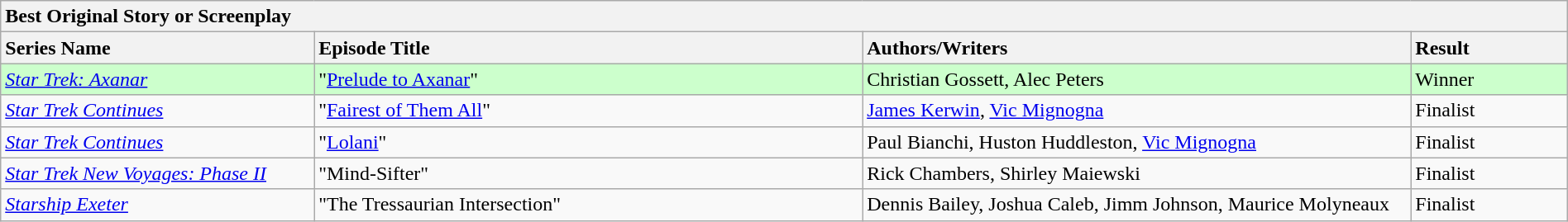<table class="wikitable" width=100%>
<tr>
<th colspan="4" ! style="text-align:left;">Best Original Story or Screenplay</th>
</tr>
<tr>
<th style="text-align:left; width: 20%;"><strong>Series Name</strong></th>
<th style="text-align:left; width: 35%;"><strong>Episode Title</strong></th>
<th style="text-align:left; width: 35%;"><strong>Authors/Writers</strong></th>
<th style="text-align:left; width: 10%;"><strong>Result</strong></th>
</tr>
<tr style="background-color:#ccffcc;">
<td><em><a href='#'>Star Trek: Axanar</a></em></td>
<td>"<a href='#'>Prelude to Axanar</a>"</td>
<td>Christian Gossett, Alec Peters</td>
<td>Winner</td>
</tr>
<tr>
<td><em><a href='#'>Star Trek Continues</a></em></td>
<td>"<a href='#'>Fairest of Them All</a>"</td>
<td><a href='#'>James Kerwin</a>, <a href='#'>Vic Mignogna</a></td>
<td>Finalist</td>
</tr>
<tr>
<td><em><a href='#'>Star Trek Continues</a></em></td>
<td>"<a href='#'>Lolani</a>"</td>
<td>Paul Bianchi, Huston Huddleston, <a href='#'>Vic Mignogna</a></td>
<td>Finalist</td>
</tr>
<tr>
<td><em><a href='#'>Star Trek New Voyages: Phase II</a></em></td>
<td>"Mind-Sifter"</td>
<td>Rick Chambers, Shirley Maiewski</td>
<td>Finalist</td>
</tr>
<tr>
<td><em><a href='#'>Starship Exeter</a></em></td>
<td>"The Tressaurian Intersection"</td>
<td>Dennis Bailey, Joshua Caleb, Jimm Johnson, Maurice Molyneaux</td>
<td>Finalist</td>
</tr>
</table>
